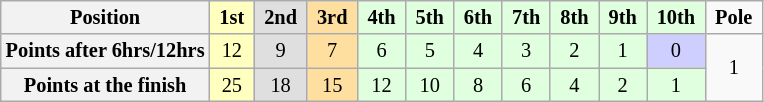<table class="wikitable" style="font-size:85%; text-align:center">
<tr>
<th>Position</th>
<td style="background:#FFFFBF;"> <strong>1st</strong> </td>
<td style="background:#DFDFDF;"> <strong>2nd</strong> </td>
<td style="background:#FFDF9F;"> <strong>3rd</strong> </td>
<td style="background:#DFFFDF;"> <strong>4th</strong> </td>
<td style="background:#DFFFDF;"> <strong>5th</strong> </td>
<td style="background:#DFFFDF;"> <strong>6th</strong> </td>
<td style="background:#DFFFDF;"> <strong>7th</strong> </td>
<td style="background:#DFFFDF;"> <strong>8th</strong> </td>
<td style="background:#DFFFDF;"> <strong>9th</strong> </td>
<td style="background:#DFFFDF;"> <strong>10th</strong> </td>
<td> <strong>Pole</strong> </td>
</tr>
<tr>
<th>Points after 6hrs/12hrs</th>
<td style="background:#FFFFBF;">12</td>
<td style="background:#DFDFDF;">9</td>
<td style="background:#FFDF9F;">7</td>
<td style="background:#DFFFDF;">6</td>
<td style="background:#DFFFDF;">5</td>
<td style="background:#DFFFDF;">4</td>
<td style="background:#DFFFDF;">3</td>
<td style="background:#DFFFDF;">2</td>
<td style="background:#DFFFDF;">1</td>
<td style="background:#CFCFFF;">0</td>
<td rowspan=2>1</td>
</tr>
<tr>
<th>Points at the finish</th>
<td style="background:#FFFFBF;">25</td>
<td style="background:#DFDFDF;">18</td>
<td style="background:#FFDF9F;">15</td>
<td style="background:#DFFFDF;">12</td>
<td style="background:#DFFFDF;">10</td>
<td style="background:#DFFFDF;">8</td>
<td style="background:#DFFFDF;">6</td>
<td style="background:#DFFFDF;">4</td>
<td style="background:#DFFFDF;">2</td>
<td style="background:#DFFFDF;">1</td>
</tr>
</table>
